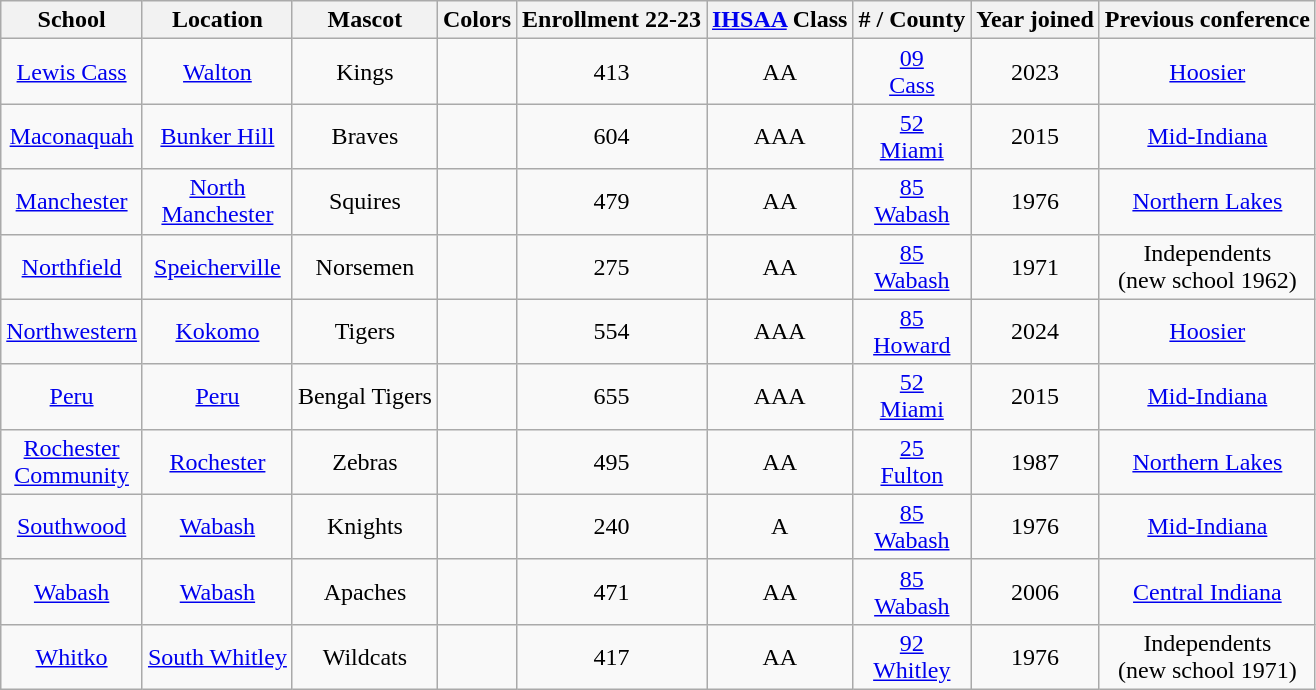<table class="wikitable" style="text-align:center;">
<tr>
<th>School</th>
<th>Location</th>
<th>Mascot</th>
<th>Colors</th>
<th>Enrollment 22-23</th>
<th><a href='#'>IHSAA</a> Class</th>
<th># / County</th>
<th>Year joined</th>
<th>Previous conference</th>
</tr>
<tr>
<td><a href='#'>Lewis Cass</a></td>
<td><a href='#'>Walton</a></td>
<td>Kings</td>
<td> </td>
<td>413</td>
<td>AA</td>
<td><a href='#'>09 <br> Cass</a></td>
<td>2023</td>
<td><a href='#'>Hoosier</a></td>
</tr>
<tr>
<td><a href='#'>Maconaquah</a></td>
<td><a href='#'>Bunker Hill</a></td>
<td>Braves</td>
<td>  </td>
<td>604</td>
<td>AAA</td>
<td><a href='#'>52 <br> Miami</a></td>
<td>2015</td>
<td><a href='#'>Mid-Indiana</a></td>
</tr>
<tr>
<td><a href='#'>Manchester</a></td>
<td><a href='#'>North <br> Manchester</a></td>
<td>Squires</td>
<td>  </td>
<td>479</td>
<td>AA</td>
<td><a href='#'>85 <br> Wabash</a></td>
<td>1976</td>
<td><a href='#'>Northern Lakes</a></td>
</tr>
<tr>
<td><a href='#'>Northfield</a></td>
<td><a href='#'>Speicherville</a></td>
<td>Norsemen</td>
<td>  </td>
<td>275</td>
<td>AA</td>
<td><a href='#'>85 <br> Wabash</a></td>
<td>1971</td>
<td>Independents<br>(new school 1962)</td>
</tr>
<tr>
<td><a href='#'>Northwestern</a></td>
<td><a href='#'>Kokomo</a></td>
<td>Tigers</td>
<td>  </td>
<td>554</td>
<td>AAA</td>
<td><a href='#'>85 <br> Howard</a></td>
<td>2024</td>
<td><a href='#'>Hoosier</a></td>
</tr>
<tr>
<td><a href='#'>Peru</a></td>
<td><a href='#'>Peru</a></td>
<td>Bengal Tigers</td>
<td>  </td>
<td>655</td>
<td>AAA</td>
<td><a href='#'>52 <br> Miami</a></td>
<td>2015</td>
<td><a href='#'>Mid-Indiana</a></td>
</tr>
<tr>
<td><a href='#'>Rochester <br> Community</a></td>
<td><a href='#'>Rochester</a></td>
<td>Zebras</td>
<td>  </td>
<td>495</td>
<td>AA</td>
<td><a href='#'>25 <br> Fulton</a></td>
<td>1987</td>
<td><a href='#'>Northern Lakes</a></td>
</tr>
<tr>
<td><a href='#'>Southwood</a></td>
<td><a href='#'>Wabash</a></td>
<td>Knights</td>
<td>  </td>
<td>240</td>
<td>A</td>
<td><a href='#'>85 <br> Wabash</a></td>
<td>1976</td>
<td><a href='#'>Mid-Indiana</a></td>
</tr>
<tr>
<td><a href='#'>Wabash</a></td>
<td><a href='#'>Wabash</a></td>
<td>Apaches</td>
<td>  </td>
<td>471</td>
<td>AA</td>
<td><a href='#'>85 <br> Wabash</a></td>
<td>2006</td>
<td><a href='#'>Central Indiana</a></td>
</tr>
<tr>
<td><a href='#'>Whitko</a></td>
<td><a href='#'>South Whitley</a></td>
<td>Wildcats</td>
<td>  </td>
<td>417</td>
<td>AA</td>
<td><a href='#'>92 <br> Whitley</a></td>
<td>1976</td>
<td>Independents<br>(new school 1971)</td>
</tr>
</table>
